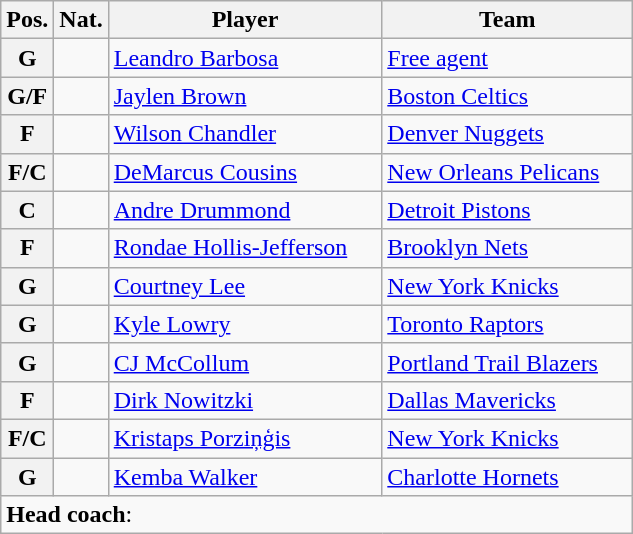<table class="wikitable">
<tr>
<th>Pos.</th>
<th>Nat.</th>
<th style="width:175px;">Player</th>
<th width=160>Team</th>
</tr>
<tr>
<th>G</th>
<td></td>
<td><a href='#'>Leandro Barbosa</a></td>
<td><a href='#'>Free agent</a></td>
</tr>
<tr>
<th>G/F</th>
<td></td>
<td><a href='#'>Jaylen Brown</a></td>
<td><a href='#'>Boston Celtics</a></td>
</tr>
<tr>
<th>F</th>
<td></td>
<td><a href='#'>Wilson Chandler</a></td>
<td><a href='#'>Denver Nuggets</a></td>
</tr>
<tr>
<th>F/C</th>
<td></td>
<td><a href='#'>DeMarcus Cousins</a></td>
<td><a href='#'>New Orleans Pelicans</a></td>
</tr>
<tr>
<th>C</th>
<td></td>
<td><a href='#'>Andre Drummond</a></td>
<td><a href='#'>Detroit Pistons</a></td>
</tr>
<tr>
<th>F</th>
<td></td>
<td><a href='#'>Rondae Hollis-Jefferson</a></td>
<td><a href='#'>Brooklyn Nets</a></td>
</tr>
<tr>
<th>G</th>
<td></td>
<td><a href='#'>Courtney Lee</a></td>
<td><a href='#'>New York Knicks</a></td>
</tr>
<tr>
<th>G</th>
<td></td>
<td><a href='#'>Kyle Lowry</a></td>
<td><a href='#'>Toronto Raptors</a></td>
</tr>
<tr>
<th>G</th>
<td></td>
<td><a href='#'>CJ McCollum</a></td>
<td><a href='#'>Portland Trail Blazers</a></td>
</tr>
<tr>
<th>F</th>
<td></td>
<td><a href='#'>Dirk Nowitzki</a></td>
<td><a href='#'>Dallas Mavericks</a></td>
</tr>
<tr>
<th>F/C</th>
<td></td>
<td><a href='#'>Kristaps Porziņģis</a></td>
<td><a href='#'>New York Knicks</a></td>
</tr>
<tr>
<th>G</th>
<td></td>
<td><a href='#'>Kemba Walker</a></td>
<td><a href='#'>Charlotte Hornets</a></td>
</tr>
<tr>
<td colspan="5"><strong>Head coach</strong>:</td>
</tr>
</table>
